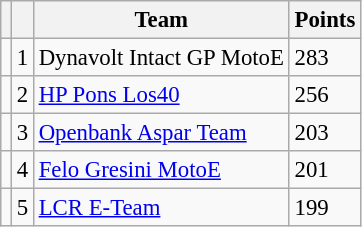<table class="wikitable" style="font-size: 95%;">
<tr>
<th></th>
<th></th>
<th>Team</th>
<th>Points</th>
</tr>
<tr>
<td></td>
<td align=center>1</td>
<td> Dynavolt Intact GP MotoE</td>
<td align=left>283</td>
</tr>
<tr>
<td></td>
<td align=center>2</td>
<td> <a href='#'>HP Pons Los40</a></td>
<td align=left>256</td>
</tr>
<tr>
<td></td>
<td align=center>3</td>
<td> <a href='#'>Openbank Aspar Team</a></td>
<td align=left>203</td>
</tr>
<tr>
<td></td>
<td align=center>4</td>
<td> <a href='#'>Felo Gresini MotoE</a></td>
<td align=left>201</td>
</tr>
<tr>
<td></td>
<td align=center>5</td>
<td> <a href='#'>LCR E-Team</a></td>
<td align=left>199</td>
</tr>
</table>
